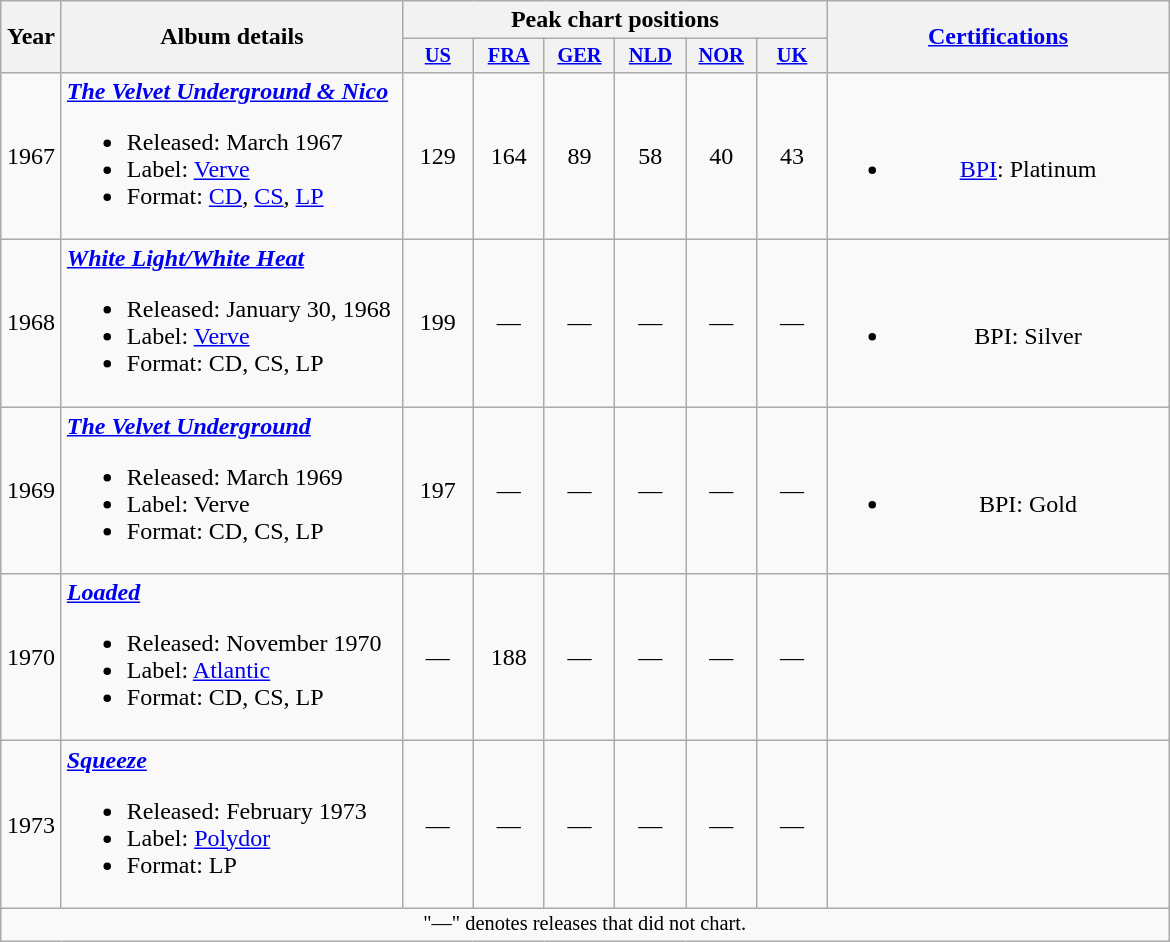<table class="wikitable" style=text-align:center;>
<tr>
<th rowspan="2" style="width:33px;">Year</th>
<th rowspan="2" style="width:220px;">Album details</th>
<th colspan="6">Peak chart positions</th>
<th rowspan="2" style="width:220px;"><a href='#'>Certifications</a></th>
</tr>
<tr>
<th style="width:3em;font-size:85%"><a href='#'>US</a><br></th>
<th style="width:3em;font-size:85%"><a href='#'>FRA</a><br></th>
<th style="width:3em;font-size:85%"><a href='#'>GER</a><br></th>
<th style="width:3em;font-size:85%"><a href='#'>NLD</a><br></th>
<th style="width:3em;font-size:85%"><a href='#'>NOR</a><br></th>
<th style="width:3em;font-size:85%"><a href='#'>UK</a><br></th>
</tr>
<tr>
<td>1967</td>
<td align="left"><strong><em><a href='#'>The Velvet Underground & Nico</a></em></strong><br><ul><li>Released: March 1967</li><li>Label: <a href='#'>Verve</a></li><li>Format: <a href='#'>CD</a>, <a href='#'>CS</a>, <a href='#'>LP</a></li></ul></td>
<td>129</td>
<td>164</td>
<td>89</td>
<td>58</td>
<td>40</td>
<td>43</td>
<td><br><ul><li><a href='#'>BPI</a>: Platinum</li></ul></td>
</tr>
<tr>
<td>1968</td>
<td align="left"><strong><em><a href='#'>White Light/White Heat</a></em></strong><br><ul><li>Released: January 30, 1968</li><li>Label: <a href='#'>Verve</a></li><li>Format: CD, CS, LP</li></ul></td>
<td>199</td>
<td>—</td>
<td>—</td>
<td>—</td>
<td>—</td>
<td>—</td>
<td><br><ul><li>BPI: Silver</li></ul></td>
</tr>
<tr>
<td>1969</td>
<td align="left"><strong><em><a href='#'>The Velvet Underground</a></em></strong><br><ul><li>Released: March 1969</li><li>Label: Verve</li><li>Format: CD, CS, LP</li></ul></td>
<td>197</td>
<td>—</td>
<td>—</td>
<td>—</td>
<td>—</td>
<td>—</td>
<td><br><ul><li>BPI: Gold</li></ul></td>
</tr>
<tr>
<td>1970</td>
<td align="left"><strong><em><a href='#'>Loaded</a></em></strong><br><ul><li>Released: November 1970</li><li>Label: <a href='#'>Atlantic</a></li><li>Format: CD, CS, LP</li></ul></td>
<td>—</td>
<td>188</td>
<td>—</td>
<td>—</td>
<td>—</td>
<td>—</td>
<td></td>
</tr>
<tr>
<td>1973</td>
<td align="left"><strong><em><a href='#'>Squeeze</a></em></strong><br><ul><li>Released: February 1973</li><li>Label: <a href='#'>Polydor</a></li><li>Format: LP</li></ul></td>
<td>—</td>
<td>—</td>
<td>—</td>
<td>—</td>
<td>—</td>
<td>—</td>
<td></td>
</tr>
<tr>
<td align="center" colspan="17" style="font-size: 85%">"—" denotes releases that did not chart.</td>
</tr>
</table>
